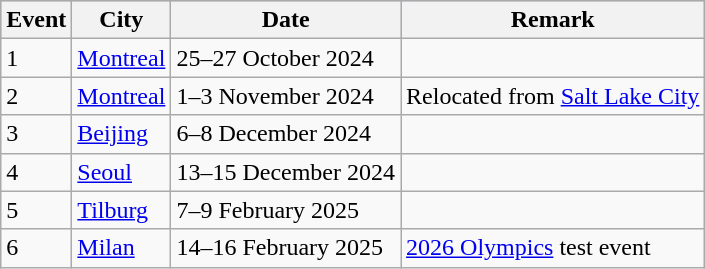<table class="wikitable">
<tr align="center" bgcolor="#b0c4de">
<th>Event</th>
<th>City</th>
<th>Date</th>
<th>Remark</th>
</tr>
<tr>
<td>1</td>
<td> <a href='#'>Montreal</a></td>
<td>25–27 October 2024</td>
<td></td>
</tr>
<tr>
<td>2</td>
<td> <a href='#'>Montreal</a></td>
<td>1–3 November 2024</td>
<td>Relocated from  <a href='#'>Salt Lake City</a></td>
</tr>
<tr>
<td>3</td>
<td> <a href='#'>Beijing</a></td>
<td>6–8 December 2024</td>
<td></td>
</tr>
<tr>
<td>4</td>
<td> <a href='#'>Seoul</a></td>
<td>13–15 December 2024</td>
<td></td>
</tr>
<tr>
<td>5</td>
<td> <a href='#'>Tilburg</a></td>
<td>7–9 February 2025</td>
<td></td>
</tr>
<tr>
<td>6</td>
<td> <a href='#'>Milan</a></td>
<td>14–16 February 2025</td>
<td><a href='#'>2026 Olympics</a> test event</td>
</tr>
</table>
